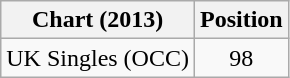<table class="wikitable">
<tr>
<th scope="col">Chart (2013)</th>
<th scope="col">Position</th>
</tr>
<tr>
<td>UK Singles (OCC)</td>
<td style="text-align:center;">98</td>
</tr>
</table>
